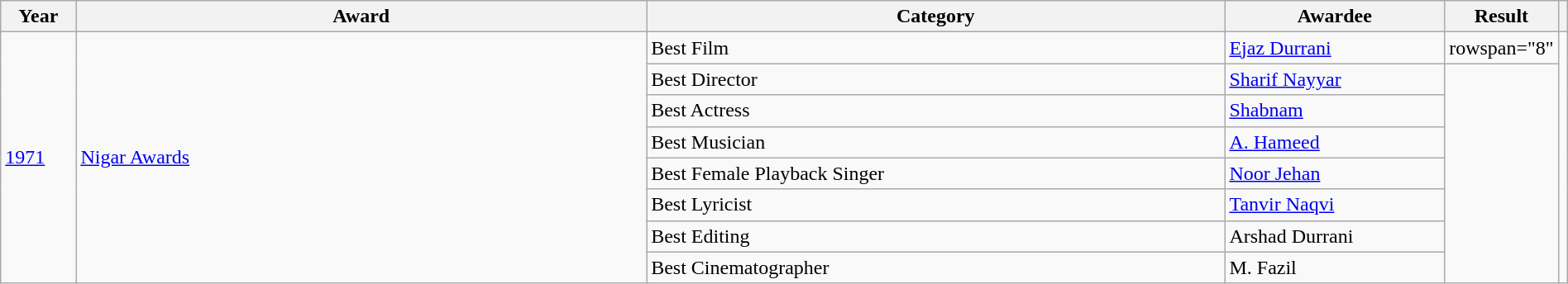<table class="wikitable sortable" width=100%>
<tr>
<th width=5%>Year</th>
<th style="width:40%;">Award</th>
<th style="width:40%;">Category</th>
<th style="width:40%;">Awardee</th>
<th style="width:10%;">Result</th>
<th width=5%></th>
</tr>
<tr>
<td rowspan="8"><a href='#'>1971</a></td>
<td rowspan="8"><a href='#'>Nigar Awards</a></td>
<td>Best Film</td>
<td><a href='#'>Ejaz Durrani</a></td>
<td>rowspan="8"</td>
<td rowspan="8"></td>
</tr>
<tr>
<td>Best Director</td>
<td><a href='#'>Sharif Nayyar</a></td>
</tr>
<tr>
<td>Best Actress</td>
<td><a href='#'>Shabnam</a></td>
</tr>
<tr>
<td>Best Musician</td>
<td><a href='#'>A. Hameed</a></td>
</tr>
<tr>
<td>Best Female Playback Singer</td>
<td><a href='#'>Noor Jehan</a></td>
</tr>
<tr>
<td>Best Lyricist</td>
<td><a href='#'>Tanvir Naqvi</a></td>
</tr>
<tr>
<td>Best Editing</td>
<td>Arshad Durrani</td>
</tr>
<tr>
<td>Best Cinematographer</td>
<td>M. Fazil</td>
</tr>
</table>
